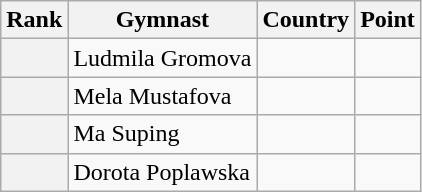<table class="wikitable sortable">
<tr>
<th>Rank</th>
<th>Gymnast</th>
<th>Country</th>
<th>Point</th>
</tr>
<tr>
<th></th>
<td>Ludmila Gromova</td>
<td></td>
<td></td>
</tr>
<tr>
<th></th>
<td>Mela Mustafova</td>
<td></td>
<td></td>
</tr>
<tr>
<th></th>
<td>Ma Suping</td>
<td></td>
<td></td>
</tr>
<tr>
<th></th>
<td>Dorota Poplawska</td>
<td></td>
<td></td>
</tr>
</table>
